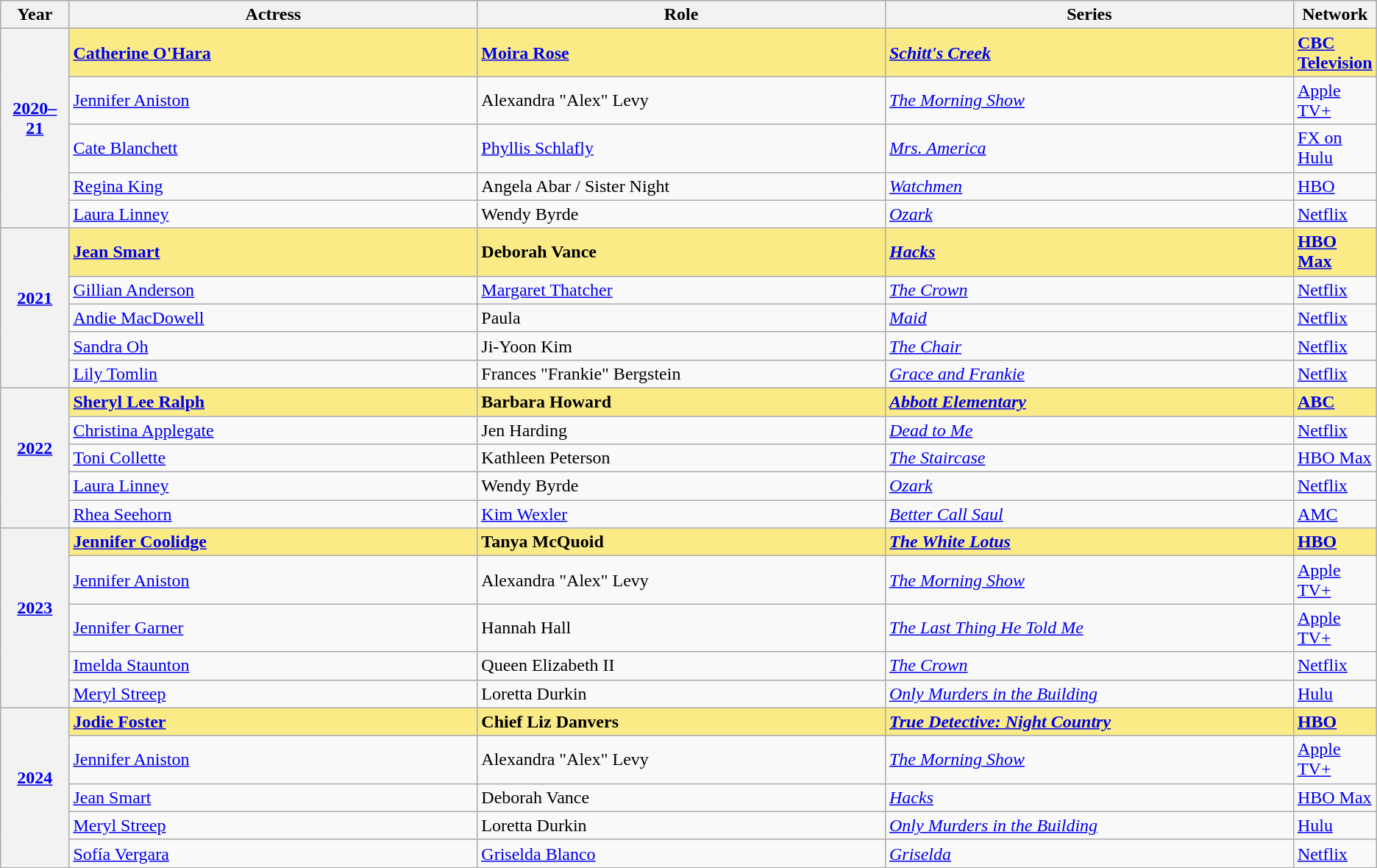<table class="wikitable sortable">
<tr>
<th scope="col" style="width:5%;">Year</th>
<th scope="col" style="width:30%;">Actress</th>
<th scope="col" style="width:30%;">Role</th>
<th scope="col" style="width:30%;">Series</th>
<th width="5%">Network</th>
</tr>
<tr>
<th scope="row" rowspan=5 style="text-align:center;"><a href='#'>2020–21</a><br> <br> </th>
<td style="background:#FAEB86;"><strong><a href='#'>Catherine O'Hara</a></strong></td>
<td style="background:#FAEB86;"><strong><a href='#'>Moira Rose</a></strong></td>
<td style="background:#FAEB86;"><strong><em><a href='#'>Schitt's Creek</a></em></strong></td>
<td style="background:#FAEB86;"><strong><a href='#'>CBC Television</a></strong></td>
</tr>
<tr>
<td><a href='#'>Jennifer Aniston</a></td>
<td>Alexandra "Alex" Levy</td>
<td><em><a href='#'>The Morning Show</a></em></td>
<td><a href='#'>Apple TV+</a></td>
</tr>
<tr>
<td><a href='#'>Cate Blanchett</a></td>
<td><a href='#'>Phyllis Schlafly</a></td>
<td><em><a href='#'>Mrs. America</a></em></td>
<td><a href='#'>FX on Hulu</a></td>
</tr>
<tr>
<td><a href='#'>Regina King</a></td>
<td>Angela Abar / Sister Night</td>
<td><em><a href='#'>Watchmen</a></em></td>
<td><a href='#'>HBO</a></td>
</tr>
<tr>
<td><a href='#'>Laura Linney</a></td>
<td>Wendy Byrde</td>
<td><em><a href='#'>Ozark</a></em></td>
<td><a href='#'>Netflix</a></td>
</tr>
<tr>
<th scope="row" rowspan=5 style="text-align:center;"><a href='#'>2021</a><br> <br> </th>
<td style="background:#FAEB86;"><strong><a href='#'>Jean Smart</a></strong></td>
<td style="background:#FAEB86;"><strong>Deborah Vance</strong></td>
<td style="background:#FAEB86;"><strong><em><a href='#'>Hacks</a></em></strong></td>
<td style="background:#FAEB86;"><strong><a href='#'>HBO Max</a></strong></td>
</tr>
<tr>
<td><a href='#'>Gillian Anderson</a></td>
<td><a href='#'>Margaret Thatcher</a></td>
<td><em><a href='#'>The Crown</a></em></td>
<td><a href='#'>Netflix</a></td>
</tr>
<tr>
<td><a href='#'>Andie MacDowell</a></td>
<td>Paula</td>
<td><em><a href='#'>Maid</a></em></td>
<td><a href='#'>Netflix</a></td>
</tr>
<tr>
<td><a href='#'>Sandra Oh</a></td>
<td>Ji-Yoon Kim</td>
<td><em><a href='#'>The Chair</a></em></td>
<td><a href='#'>Netflix</a></td>
</tr>
<tr>
<td><a href='#'>Lily Tomlin</a></td>
<td>Frances "Frankie" Bergstein</td>
<td><em><a href='#'>Grace and Frankie</a></em></td>
<td><a href='#'>Netflix</a></td>
</tr>
<tr>
<th scope="row" rowspan=5 style="text-align:center;"><a href='#'>2022</a><br> <br> </th>
<td style="background:#FAEB86;"><strong><a href='#'>Sheryl Lee Ralph</a></strong></td>
<td style="background:#FAEB86;"><strong>Barbara Howard</strong></td>
<td style="background:#FAEB86;"><strong><em><a href='#'>Abbott Elementary</a></em></strong></td>
<td style="background:#FAEB86;"><strong><a href='#'>ABC</a></strong></td>
</tr>
<tr>
<td><a href='#'>Christina Applegate</a></td>
<td>Jen Harding</td>
<td><em><a href='#'>Dead to Me</a></em></td>
<td><a href='#'>Netflix</a></td>
</tr>
<tr>
<td><a href='#'>Toni Collette</a></td>
<td>Kathleen Peterson</td>
<td><em><a href='#'>The Staircase</a></em></td>
<td><a href='#'>HBO Max</a></td>
</tr>
<tr>
<td><a href='#'>Laura Linney</a></td>
<td>Wendy Byrde</td>
<td><em><a href='#'>Ozark</a></em></td>
<td><a href='#'>Netflix</a></td>
</tr>
<tr>
<td><a href='#'>Rhea Seehorn</a></td>
<td><a href='#'>Kim Wexler</a></td>
<td><em><a href='#'>Better Call Saul</a></em></td>
<td><a href='#'>AMC</a></td>
</tr>
<tr>
<th scope="row" rowspan=5 style="text-align:center;"><a href='#'>2023</a><br> <br></th>
<td style="background:#FAEB86;"><strong><a href='#'>Jennifer Coolidge</a></strong></td>
<td style="background:#FAEB86;"><strong>Tanya McQuoid</strong></td>
<td style="background:#FAEB86;"><strong><em><a href='#'>The White Lotus</a></em></strong></td>
<td style="background:#FAEB86;"><strong><a href='#'>HBO</a></strong></td>
</tr>
<tr>
<td><a href='#'>Jennifer Aniston</a></td>
<td>Alexandra "Alex" Levy</td>
<td><em><a href='#'>The Morning Show</a></em></td>
<td><a href='#'>Apple TV+</a></td>
</tr>
<tr>
<td><a href='#'>Jennifer Garner</a></td>
<td>Hannah Hall</td>
<td><em><a href='#'>The Last Thing He Told Me</a></em></td>
<td><a href='#'>Apple TV+</a></td>
</tr>
<tr>
<td><a href='#'>Imelda Staunton</a></td>
<td>Queen Elizabeth II</td>
<td><em><a href='#'>The Crown</a></em></td>
<td><a href='#'>Netflix</a></td>
</tr>
<tr>
<td><a href='#'>Meryl Streep</a></td>
<td>Loretta Durkin</td>
<td><em><a href='#'>Only Murders in the Building</a></em></td>
<td><a href='#'>Hulu</a></td>
</tr>
<tr>
<th scope="row" rowspan=5 style="text-align:center;"><a href='#'>2024</a><br> <br></th>
<td style="background:#FAEB86;"><strong><a href='#'>Jodie Foster</a></strong></td>
<td style="background:#FAEB86;"><strong>Chief Liz Danvers</strong></td>
<td style="background:#FAEB86;"><strong><em><a href='#'>True Detective: Night Country</a></em></strong></td>
<td style="background:#FAEB86;"><strong><a href='#'>HBO</a></strong></td>
</tr>
<tr>
<td><a href='#'>Jennifer Aniston</a></td>
<td>Alexandra "Alex" Levy</td>
<td><em><a href='#'>The Morning Show</a></em></td>
<td><a href='#'>Apple TV+</a></td>
</tr>
<tr>
<td><a href='#'>Jean Smart</a></td>
<td>Deborah Vance</td>
<td><em><a href='#'>Hacks</a></em></td>
<td><a href='#'>HBO Max</a></td>
</tr>
<tr>
<td><a href='#'>Meryl Streep</a></td>
<td>Loretta Durkin</td>
<td><em><a href='#'>Only Murders in the Building</a></em></td>
<td><a href='#'>Hulu</a></td>
</tr>
<tr>
<td><a href='#'>Sofía Vergara</a></td>
<td><a href='#'>Griselda Blanco</a></td>
<td><em><a href='#'>Griselda</a></em></td>
<td><a href='#'>Netflix</a></td>
</tr>
</table>
